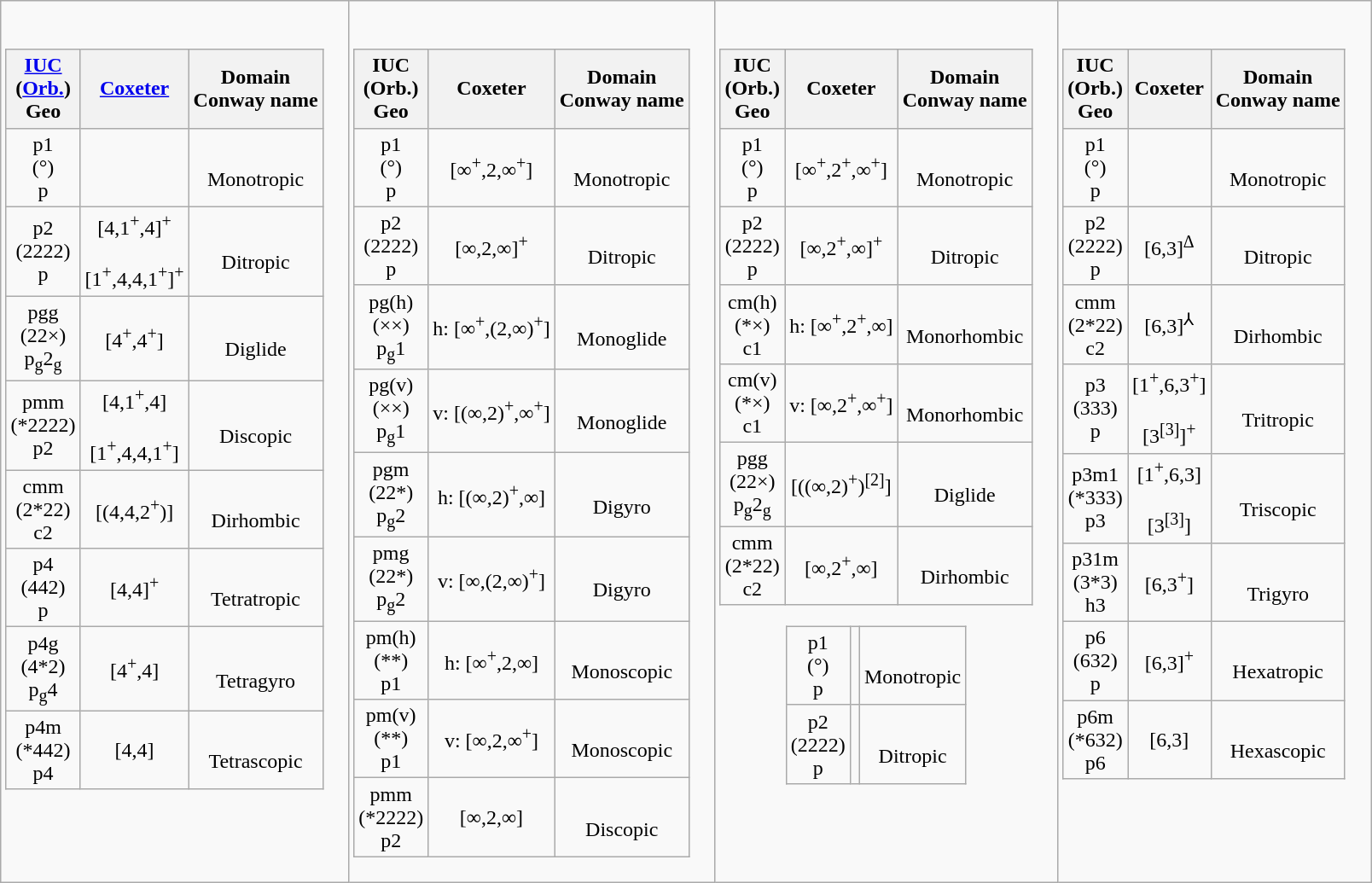<table class=wikitable>
<tr valign=top align=center>
<td><br><table class=wikitable>
<tr>
<th><a href='#'>IUC</a><br>(<a href='#'>Orb.</a>)<br>Geo</th>
<th><a href='#'>Coxeter</a></th>
<th>Domain<br>Conway name</th>
</tr>
<tr align=center>
<td>p1<br>(°)<br>p</td>
<td></td>
<td><br>Monotropic</td>
</tr>
<tr align=center>
<td>p2<br>(2222)<br>p</td>
<td>[4,1<sup>+</sup>,4]<sup>+</sup><br><br>[1<sup>+</sup>,4,4,1<sup>+</sup>]<sup>+</sup><br></td>
<td><br>Ditropic</td>
</tr>
<tr align=center>
<td>pgg<br>(22×)<br>p<sub>g</sub>2<sub>g</sub></td>
<td>[4<sup>+</sup>,4<sup>+</sup>]<br></td>
<td><br>Diglide</td>
</tr>
<tr align=center>
<td>pmm<br>(*2222)<br>p2</td>
<td>[4,1<sup>+</sup>,4]<br><br>[1<sup>+</sup>,4,4,1<sup>+</sup>]<br></td>
<td><br>Discopic</td>
</tr>
<tr align=center>
<td>cmm<br>(2*22)<br>c2</td>
<td>[(4,4,2<sup>+</sup>)]<br></td>
<td><br>Dirhombic</td>
</tr>
<tr align=center>
<td>p4<br>(442)<br>p</td>
<td>[4,4]<sup>+</sup><br></td>
<td><br>Tetratropic</td>
</tr>
<tr align=center>
<td>p4g<br>(4*2)<br>p<sub>g</sub>4</td>
<td>[4<sup>+</sup>,4]<br></td>
<td><br>Tetragyro</td>
</tr>
<tr align=center>
<td>p4m<br>(*442)<br>p4</td>
<td>[4,4]<br></td>
<td><br>Tetrascopic</td>
</tr>
</table>
</td>
<td><br><table class=wikitable>
<tr>
<th>IUC<br>(Orb.)<br>Geo</th>
<th>Coxeter</th>
<th>Domain<br>Conway name</th>
</tr>
<tr align=center>
<td>p1<br>(°)<br>p</td>
<td>[∞<sup>+</sup>,2,∞<sup>+</sup>]<br></td>
<td><br>Monotropic</td>
</tr>
<tr align=center>
<td>p2<br>(2222)<br>p</td>
<td>[∞,2,∞]<sup>+</sup><br></td>
<td><br>Ditropic</td>
</tr>
<tr align=center>
<td>pg(h)<br>(××)<br>p<sub>g</sub>1<br></td>
<td>h: [∞<sup>+</sup>,(2,∞)<sup>+</sup>]<br></td>
<td><br>Monoglide</td>
</tr>
<tr align=center>
<td>pg(v)<br>(××)<br>p<sub>g</sub>1</td>
<td>v: [(∞,2)<sup>+</sup>,∞<sup>+</sup>]<br></td>
<td><br>Monoglide</td>
</tr>
<tr align=center>
<td>pgm<br>(22*)<br>p<sub>g</sub>2</td>
<td>h: [(∞,2)<sup>+</sup>,∞]<br></td>
<td><br>Digyro</td>
</tr>
<tr align=center>
<td>pmg<br>(22*)<br>p<sub>g</sub>2</td>
<td>v: [∞,(2,∞)<sup>+</sup>]<br></td>
<td><br>Digyro</td>
</tr>
<tr align=center>
<td>pm(h)<br>(**)<br>p1</td>
<td>h: [∞<sup>+</sup>,2,∞]<br></td>
<td><br>Monoscopic</td>
</tr>
<tr align=center>
<td>pm(v)<br>(**)<br>p1</td>
<td>v: [∞,2,∞<sup>+</sup>]<br></td>
<td><br>Monoscopic</td>
</tr>
<tr align=center>
<td>pmm<br>(*2222)<br>p2</td>
<td>[∞,2,∞]<br></td>
<td><br>Discopic</td>
</tr>
</table>
</td>
<td><br><table class=wikitable>
<tr>
<th>IUC<br>(Orb.)<br>Geo</th>
<th>Coxeter</th>
<th>Domain<br>Conway name</th>
</tr>
<tr align=center>
<td>p1<br>(°)<br>p</td>
<td>[∞<sup>+</sup>,2<sup>+</sup>,∞<sup>+</sup>]<br></td>
<td><br>Monotropic</td>
</tr>
<tr align=center>
<td>p2<br>(2222)<br>p</td>
<td>[∞,2<sup>+</sup>,∞]<sup>+</sup><br></td>
<td><br>Ditropic</td>
</tr>
<tr align=center>
<td>cm(h)<br>(*×)<br>c1</td>
<td>h: [∞<sup>+</sup>,2<sup>+</sup>,∞]<br></td>
<td><br>Monorhombic</td>
</tr>
<tr align=center>
<td>cm(v)<br>(*×)<br>c1</td>
<td>v: [∞,2<sup>+</sup>,∞<sup>+</sup>]<br></td>
<td><br>Monorhombic</td>
</tr>
<tr align=center>
<td>pgg<br>(22×)<br>p<sub>g</sub>2<sub>g</sub></td>
<td>[((∞,2)<sup>+</sup>)<sup>[2]</sup>]<br></td>
<td><br>Diglide</td>
</tr>
<tr align=center>
<td>cmm<br>(2*22)<br>c2</td>
<td>[∞,2<sup>+</sup>,∞]<br></td>
<td><br>Dirhombic</td>
</tr>
</table>
<table class=wikitable>
<tr align=center>
<td>p1<br>(°)<br>p</td>
<td></td>
<td><br>Monotropic</td>
</tr>
<tr align=center>
<td>p2<br>(2222)<br>p</td>
<td></td>
<td><br>Ditropic</td>
</tr>
</table>
</td>
<td><br><table class=wikitable>
<tr>
<th>IUC<br>(Orb.)<br>Geo</th>
<th>Coxeter</th>
<th>Domain<br>Conway name</th>
</tr>
<tr align=center>
<td>p1<br>(°)<br>p</td>
<td></td>
<td><br>Monotropic</td>
</tr>
<tr align=center>
<td>p2<br>(2222)<br>p</td>
<td>[6,3]<sup>Δ</sup></td>
<td><br>Ditropic</td>
</tr>
<tr align=center>
<td>cmm<br>(2*22)<br>c2</td>
<td>[6,3]<sup>⅄</sup></td>
<td><br>Dirhombic</td>
</tr>
<tr align=center>
<td>p3<br>(333)<br>p</td>
<td>[1<sup>+</sup>,6,3<sup>+</sup>]<br><br>[3<sup>[3]</sup>]<sup>+</sup><br></td>
<td><br>Tritropic</td>
</tr>
<tr align=center>
<td>p3m1<br>(*333)<br>p3</td>
<td>[1<sup>+</sup>,6,3]<br><br>[3<sup>[3]</sup>]<br></td>
<td><br>Triscopic</td>
</tr>
<tr align=center>
<td>p31m<br>(3*3)<br>h3</td>
<td>[6,3<sup>+</sup>]<br></td>
<td><br>Trigyro</td>
</tr>
<tr align=center>
<td>p6<br>(632)<br>p</td>
<td>[6,3]<sup>+</sup><br></td>
<td><br>Hexatropic</td>
</tr>
<tr align=center>
<td>p6m<br>(*632)<br>p6</td>
<td>[6,3]<br></td>
<td><br>Hexascopic</td>
</tr>
</table>
</td>
</tr>
</table>
